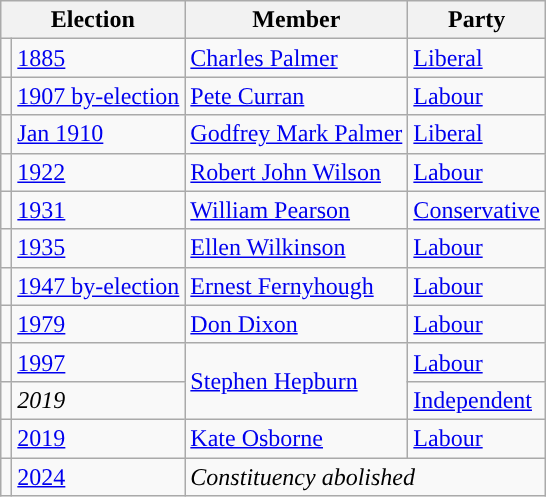<table class="wikitable">
<tr>
<th colspan="2">Election</th>
<th>Member</th>
<th>Party</th>
</tr>
<tr>
<td style="color:inherit;background-color: "></td>
<td><a href='#'>1885</a></td>
<td><a href='#'>Charles Palmer</a></td>
<td><a href='#'>Liberal</a></td>
</tr>
<tr>
<td style="color:inherit;background-color: "></td>
<td><a href='#'>1907 by-election</a></td>
<td><a href='#'>Pete Curran</a></td>
<td><a href='#'>Labour</a></td>
</tr>
<tr>
<td style="color:inherit;background-color: "></td>
<td><a href='#'>Jan 1910</a></td>
<td><a href='#'>Godfrey Mark Palmer</a></td>
<td><a href='#'>Liberal</a></td>
</tr>
<tr>
<td style="color:inherit;background-color: "></td>
<td><a href='#'>1922</a></td>
<td><a href='#'>Robert John Wilson</a></td>
<td><a href='#'>Labour</a></td>
</tr>
<tr>
<td style="color:inherit;background-color: "></td>
<td><a href='#'>1931</a></td>
<td><a href='#'>William Pearson</a></td>
<td><a href='#'>Conservative</a></td>
</tr>
<tr>
<td style="color:inherit;background-color: "></td>
<td><a href='#'>1935</a></td>
<td><a href='#'>Ellen Wilkinson</a></td>
<td><a href='#'>Labour</a></td>
</tr>
<tr>
<td style="color:inherit;background-color: "></td>
<td><a href='#'>1947 by-election</a></td>
<td><a href='#'>Ernest Fernyhough</a></td>
<td><a href='#'>Labour</a></td>
</tr>
<tr>
<td style="color:inherit;background-color: "></td>
<td><a href='#'>1979</a></td>
<td><a href='#'>Don Dixon</a></td>
<td><a href='#'>Labour</a></td>
</tr>
<tr>
<td style="color:inherit;background-color: "></td>
<td><a href='#'>1997</a></td>
<td rowspan="2"><a href='#'>Stephen Hepburn</a></td>
<td><a href='#'>Labour</a></td>
</tr>
<tr>
<td style="color:inherit;background-color: "></td>
<td><em>2019</em></td>
<td><a href='#'>Independent</a></td>
</tr>
<tr>
<td style="color:inherit;background-color: "></td>
<td><a href='#'>2019</a></td>
<td><a href='#'>Kate Osborne</a></td>
<td><a href='#'>Labour</a></td>
</tr>
<tr>
<td></td>
<td><a href='#'>2024</a></td>
<td colspan="2"><em>Constituency abolished</em></td>
</tr>
</table>
